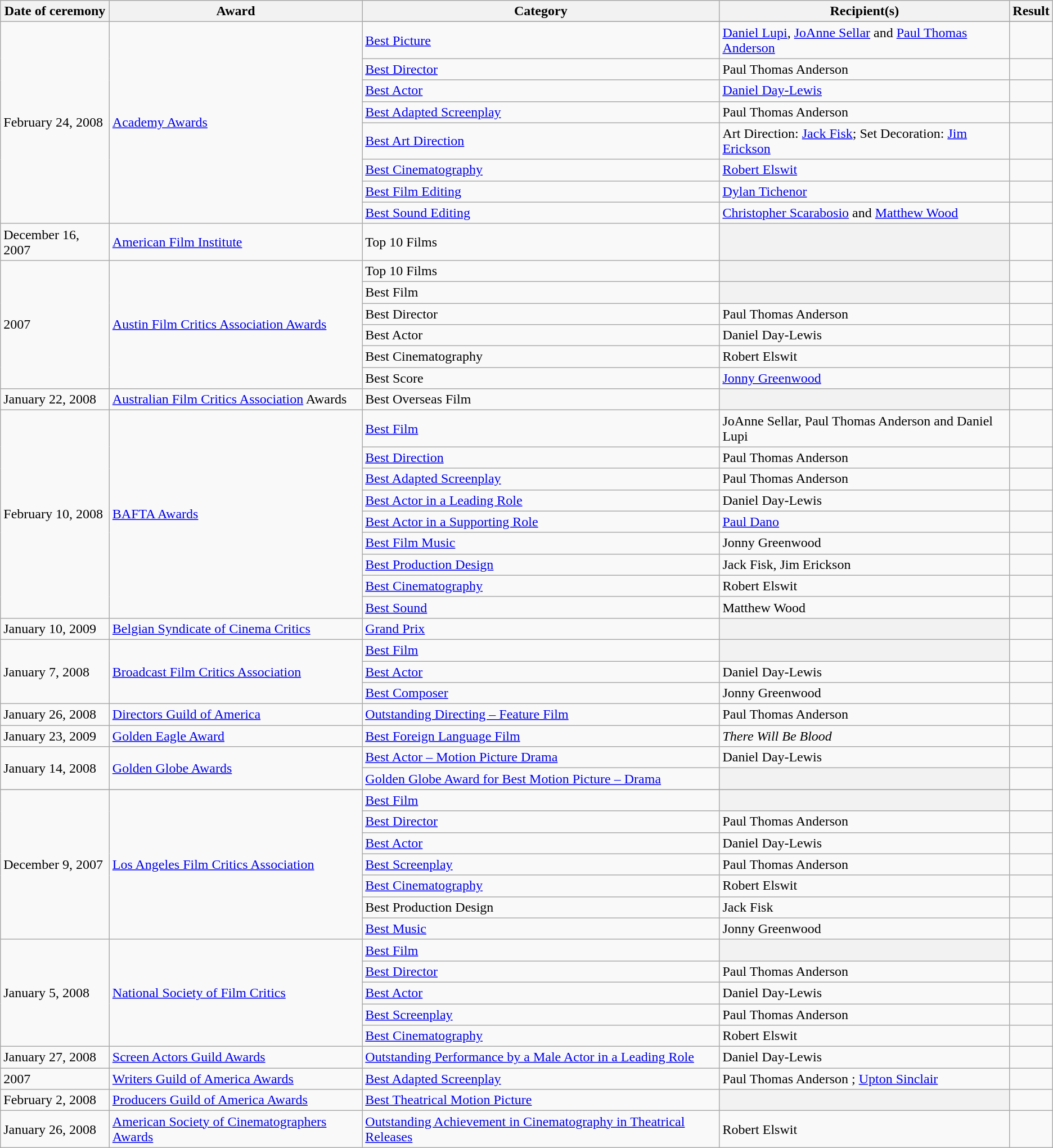<table class="wikitable">
<tr>
<th>Date of ceremony</th>
<th>Award</th>
<th>Category</th>
<th>Recipient(s)</th>
<th>Result</th>
</tr>
<tr>
<td rowspan="9">February 24, 2008</td>
<td rowspan="9"><a href='#'>Academy Awards</a></td>
</tr>
<tr>
<td><a href='#'>Best Picture</a></td>
<td><a href='#'>Daniel Lupi</a>, <a href='#'>JoAnne Sellar</a> and <a href='#'>Paul Thomas Anderson</a></td>
<td></td>
</tr>
<tr>
<td><a href='#'>Best Director</a></td>
<td>Paul Thomas Anderson</td>
<td></td>
</tr>
<tr>
<td><a href='#'>Best Actor</a></td>
<td><a href='#'>Daniel Day-Lewis</a></td>
<td></td>
</tr>
<tr>
<td><a href='#'>Best Adapted Screenplay</a></td>
<td>Paul Thomas Anderson</td>
<td></td>
</tr>
<tr>
<td><a href='#'>Best Art Direction</a></td>
<td>Art Direction: <a href='#'>Jack Fisk</a>; Set Decoration: <a href='#'>Jim Erickson</a></td>
<td></td>
</tr>
<tr>
<td><a href='#'>Best Cinematography</a></td>
<td><a href='#'>Robert Elswit</a></td>
<td></td>
</tr>
<tr>
<td><a href='#'>Best Film Editing</a></td>
<td><a href='#'>Dylan Tichenor</a></td>
<td></td>
</tr>
<tr>
<td><a href='#'>Best Sound Editing</a></td>
<td><a href='#'>Christopher Scarabosio</a> and <a href='#'>Matthew Wood</a></td>
<td></td>
</tr>
<tr>
<td>December 16, 2007</td>
<td><a href='#'>American Film Institute</a></td>
<td>Top 10 Films</td>
<th></th>
<td></td>
</tr>
<tr>
<td rowspan="6">2007</td>
<td rowspan="6"><a href='#'>Austin Film Critics Association Awards</a></td>
<td>Top 10 Films</td>
<th></th>
<td></td>
</tr>
<tr>
<td>Best Film</td>
<th></th>
<td></td>
</tr>
<tr>
<td>Best Director</td>
<td>Paul Thomas Anderson</td>
<td></td>
</tr>
<tr>
<td>Best Actor</td>
<td>Daniel Day-Lewis</td>
<td></td>
</tr>
<tr>
<td>Best Cinematography</td>
<td>Robert Elswit</td>
<td></td>
</tr>
<tr>
<td>Best Score</td>
<td><a href='#'>Jonny Greenwood</a></td>
<td></td>
</tr>
<tr>
<td>January 22, 2008</td>
<td><a href='#'>Australian Film Critics Association</a> Awards</td>
<td>Best Overseas Film</td>
<th></th>
<td></td>
</tr>
<tr>
<td rowspan="9">February 10, 2008</td>
<td rowspan="9"><a href='#'>BAFTA Awards</a></td>
<td><a href='#'>Best Film</a></td>
<td>JoAnne Sellar, Paul Thomas Anderson and Daniel Lupi</td>
<td></td>
</tr>
<tr>
<td><a href='#'>Best Direction</a></td>
<td>Paul Thomas Anderson</td>
<td></td>
</tr>
<tr>
<td><a href='#'>Best Adapted Screenplay</a></td>
<td>Paul Thomas Anderson</td>
<td></td>
</tr>
<tr>
<td><a href='#'>Best Actor in a Leading Role</a></td>
<td>Daniel Day-Lewis</td>
<td></td>
</tr>
<tr>
<td><a href='#'>Best Actor in a Supporting Role</a></td>
<td><a href='#'>Paul Dano</a></td>
<td></td>
</tr>
<tr>
<td><a href='#'>Best Film Music</a></td>
<td>Jonny Greenwood</td>
<td></td>
</tr>
<tr>
<td><a href='#'>Best Production Design</a></td>
<td>Jack Fisk, Jim Erickson</td>
<td></td>
</tr>
<tr>
<td><a href='#'>Best Cinematography</a></td>
<td>Robert Elswit</td>
<td></td>
</tr>
<tr>
<td><a href='#'>Best Sound</a></td>
<td>Matthew Wood</td>
<td></td>
</tr>
<tr>
<td>January 10, 2009</td>
<td><a href='#'>Belgian Syndicate of Cinema Critics</a></td>
<td><a href='#'>Grand Prix</a></td>
<th></th>
<td></td>
</tr>
<tr>
<td rowspan="3">January 7, 2008</td>
<td rowspan="3"><a href='#'>Broadcast Film Critics Association</a></td>
<td><a href='#'>Best Film</a></td>
<th></th>
<td></td>
</tr>
<tr>
<td><a href='#'>Best Actor</a></td>
<td>Daniel Day-Lewis</td>
<td></td>
</tr>
<tr>
<td><a href='#'>Best Composer</a></td>
<td>Jonny Greenwood</td>
<td></td>
</tr>
<tr>
<td>January 26, 2008</td>
<td><a href='#'>Directors Guild of America</a></td>
<td><a href='#'>Outstanding Directing – Feature Film</a></td>
<td>Paul Thomas Anderson</td>
<td></td>
</tr>
<tr>
<td>January 23, 2009</td>
<td><a href='#'>Golden Eagle Award</a></td>
<td><a href='#'>Best Foreign Language Film</a></td>
<td><em>There Will Be Blood</em></td>
<td></td>
</tr>
<tr>
<td rowspan="2">January 14, 2008</td>
<td rowspan="2"><a href='#'>Golden Globe Awards</a></td>
<td><a href='#'>Best Actor – Motion Picture Drama</a></td>
<td>Daniel Day-Lewis</td>
<td></td>
</tr>
<tr>
<td><a href='#'>Golden Globe Award for Best Motion Picture – Drama</a></td>
<th></th>
<td></td>
</tr>
<tr>
</tr>
<tr>
<td rowspan="7">December 9, 2007</td>
<td rowspan="7"><a href='#'>Los Angeles Film Critics Association</a></td>
<td><a href='#'>Best Film</a></td>
<th></th>
<td></td>
</tr>
<tr>
<td><a href='#'>Best Director</a></td>
<td>Paul Thomas Anderson</td>
<td></td>
</tr>
<tr>
<td><a href='#'>Best Actor</a></td>
<td>Daniel Day-Lewis</td>
<td></td>
</tr>
<tr>
<td><a href='#'>Best Screenplay</a></td>
<td>Paul Thomas Anderson</td>
<td></td>
</tr>
<tr>
<td><a href='#'>Best Cinematography</a></td>
<td>Robert Elswit</td>
<td></td>
</tr>
<tr>
<td>Best Production Design</td>
<td>Jack Fisk</td>
<td></td>
</tr>
<tr>
<td><a href='#'>Best Music</a></td>
<td>Jonny Greenwood</td>
<td></td>
</tr>
<tr>
<td rowspan="5">January 5, 2008</td>
<td rowspan="5"><a href='#'>National Society of Film Critics</a></td>
<td><a href='#'>Best Film</a></td>
<th></th>
<td></td>
</tr>
<tr>
<td><a href='#'>Best Director</a></td>
<td>Paul Thomas Anderson</td>
<td></td>
</tr>
<tr>
<td><a href='#'>Best Actor</a></td>
<td>Daniel Day-Lewis</td>
<td></td>
</tr>
<tr>
<td><a href='#'>Best Screenplay</a></td>
<td>Paul Thomas Anderson</td>
<td></td>
</tr>
<tr>
<td><a href='#'>Best Cinematography</a></td>
<td>Robert Elswit</td>
<td></td>
</tr>
<tr>
<td>January 27, 2008</td>
<td><a href='#'>Screen Actors Guild Awards</a></td>
<td><a href='#'>Outstanding Performance by a Male Actor in a Leading Role</a></td>
<td>Daniel Day-Lewis</td>
<td></td>
</tr>
<tr>
<td>2007</td>
<td><a href='#'>Writers Guild of America Awards</a></td>
<td><a href='#'>Best Adapted Screenplay</a></td>
<td>Paul Thomas Anderson ; <a href='#'>Upton Sinclair</a> </td>
<td></td>
</tr>
<tr>
<td>February 2, 2008</td>
<td><a href='#'>Producers Guild of America Awards</a></td>
<td><a href='#'>Best Theatrical Motion Picture</a></td>
<th></th>
<td></td>
</tr>
<tr>
<td>January 26, 2008</td>
<td><a href='#'>American Society of Cinematographers Awards</a></td>
<td><a href='#'>Outstanding Achievement in Cinematography in Theatrical Releases</a></td>
<td>Robert Elswit</td>
<td></td>
</tr>
</table>
